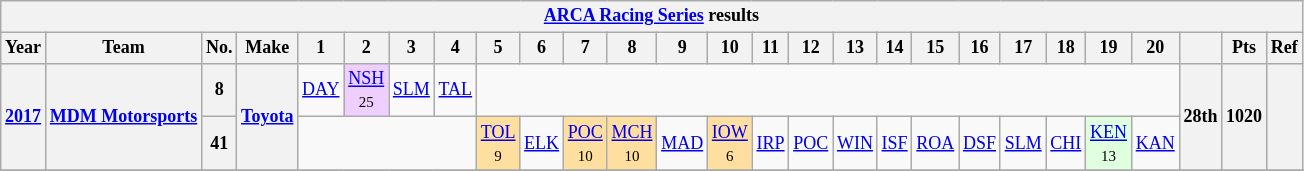<table class="wikitable" style="text-align:center; font-size:75%">
<tr>
<th colspan=45><a href='#'>ARCA Racing Series</a> results</th>
</tr>
<tr>
<th>Year</th>
<th>Team</th>
<th>No.</th>
<th>Make</th>
<th>1</th>
<th>2</th>
<th>3</th>
<th>4</th>
<th>5</th>
<th>6</th>
<th>7</th>
<th>8</th>
<th>9</th>
<th>10</th>
<th>11</th>
<th>12</th>
<th>13</th>
<th>14</th>
<th>15</th>
<th>16</th>
<th>17</th>
<th>18</th>
<th>19</th>
<th>20</th>
<th></th>
<th>Pts</th>
<th>Ref</th>
</tr>
<tr>
<th rowspan=2><a href='#'>2017</a></th>
<th rowspan=2><a href='#'>MDM Motorsports</a></th>
<th>8</th>
<th rowspan=2><a href='#'>Toyota</a></th>
<td><a href='#'>DAY</a></td>
<td style="background:#EFCFFF;"><a href='#'>NSH</a><br><small>25</small></td>
<td><a href='#'>SLM</a></td>
<td><a href='#'>TAL</a></td>
<td colspan=16></td>
<th rowspan=2>28th</th>
<th rowspan=2>1020</th>
<th rowspan=2></th>
</tr>
<tr>
<th>41</th>
<td colspan=4></td>
<td style="background:#FFDF9F;"><a href='#'>TOL</a><br><small>9</small></td>
<td><a href='#'>ELK</a></td>
<td style="background:#FFDF9F;"><a href='#'>POC</a><br><small>10</small></td>
<td style="background:#FFDF9F;"><a href='#'>MCH</a><br><small>10</small></td>
<td><a href='#'>MAD</a></td>
<td style="background:#FFDF9F;"><a href='#'>IOW</a><br><small>6</small></td>
<td><a href='#'>IRP</a></td>
<td><a href='#'>POC</a></td>
<td><a href='#'>WIN</a></td>
<td><a href='#'>ISF</a></td>
<td><a href='#'>ROA</a></td>
<td><a href='#'>DSF</a></td>
<td><a href='#'>SLM</a></td>
<td><a href='#'>CHI</a></td>
<td style="background:#DFFFDF;"><a href='#'>KEN</a><br><small>13</small></td>
<td><a href='#'>KAN</a></td>
</tr>
<tr>
</tr>
</table>
